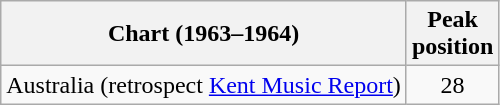<table class="wikitable sortable" border="1">
<tr>
<th>Chart (1963–1964)</th>
<th>Peak<br>position</th>
</tr>
<tr>
<td>Australia (retrospect <a href='#'>Kent Music Report</a>)</td>
<td style="text-align:center;">28</td>
</tr>
</table>
